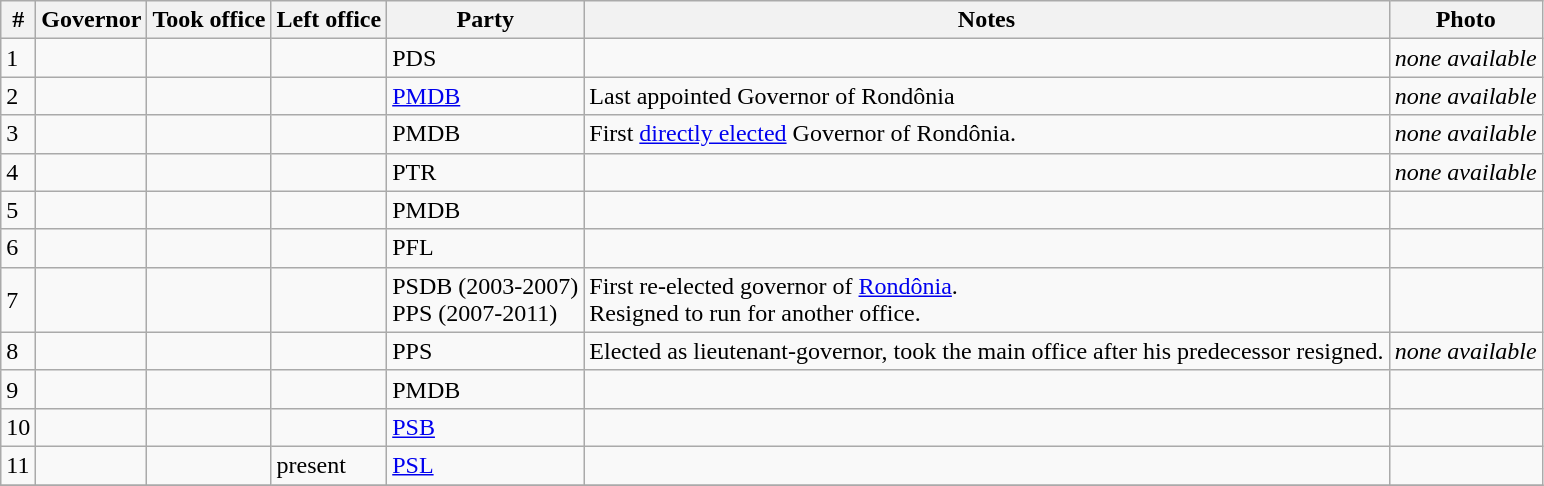<table class="wikitable sortable">
<tr>
<th>#</th>
<th>Governor</th>
<th>Took office</th>
<th>Left office</th>
<th>Party</th>
<th class="unsortable">Notes</th>
<th class="unsortable">Photo</th>
</tr>
<tr>
<td>1</td>
<td></td>
<td> </td>
<td></td>
<td>PDS</td>
<td></td>
<td><em>none available</em></td>
</tr>
<tr>
<td>2</td>
<td></td>
<td></td>
<td></td>
<td><a href='#'>PMDB</a></td>
<td>Last appointed Governor of Rondônia</td>
<td><em>none available</em></td>
</tr>
<tr>
<td>3</td>
<td></td>
<td></td>
<td></td>
<td>PMDB</td>
<td>First <a href='#'>directly elected</a> Governor of Rondônia.</td>
<td><em>none available</em></td>
</tr>
<tr>
<td>4</td>
<td></td>
<td></td>
<td></td>
<td>PTR</td>
<td></td>
<td><em>none available</em></td>
</tr>
<tr>
<td>5</td>
<td></td>
<td></td>
<td></td>
<td>PMDB </td>
<td></td>
<td></td>
</tr>
<tr>
<td>6</td>
<td></td>
<td></td>
<td></td>
<td>PFL </td>
<td></td>
<td></td>
</tr>
<tr>
<td>7</td>
<td></td>
<td></td>
<td> </td>
<td>PSDB (2003-2007)<br>PPS (2007-2011)</td>
<td>First re-elected governor of <a href='#'>Rondônia</a>. <br> Resigned to run for another office.</td>
<td></td>
</tr>
<tr>
<td>8</td>
<td></td>
<td> </td>
<td></td>
<td>PPS </td>
<td>Elected as lieutenant-governor, took the main office after his predecessor resigned.</td>
<td><em>none available</em></td>
</tr>
<tr>
<td>9</td>
<td></td>
<td></td>
<td></td>
<td>PMDB</td>
<td></td>
<td></td>
</tr>
<tr>
<td>10</td>
<td></td>
<td></td>
<td></td>
<td><a href='#'>PSB</a></td>
<td></td>
<td></td>
</tr>
<tr>
<td>11</td>
<td></td>
<td></td>
<td>present</td>
<td><a href='#'>PSL</a></td>
<td></td>
<td></td>
</tr>
<tr>
</tr>
</table>
